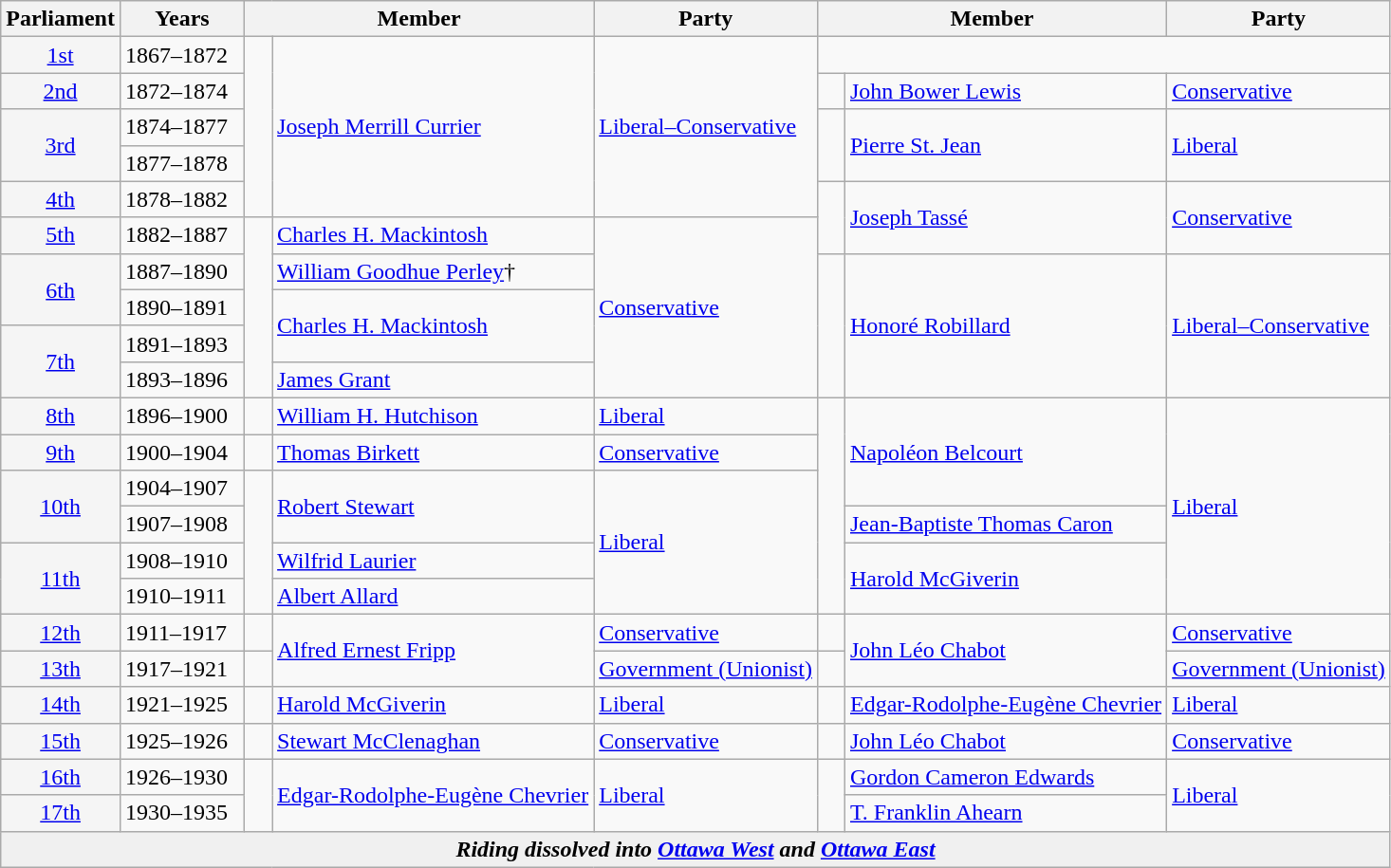<table class="wikitable">
<tr>
<th>Parliament</th>
<th style="width: 80px;">Years</th>
<th colspan="2">Member</th>
<th>Party</th>
<th colspan="2">Member</th>
<th>Party</th>
</tr>
<tr>
<td bgcolor="whitesmoke" align="center"><a href='#'>1st</a></td>
<td>1867–1872</td>
<td rowspan="5" >   </td>
<td rowspan="5"><a href='#'>Joseph Merrill Currier</a></td>
<td rowspan="5"><a href='#'>Liberal–Conservative</a></td>
</tr>
<tr>
<td bgcolor="whitesmoke" align="center"><a href='#'>2nd</a></td>
<td>1872–1874</td>
<td>   </td>
<td><a href='#'>John Bower Lewis</a></td>
<td><a href='#'>Conservative</a></td>
</tr>
<tr>
<td rowspan="2" bgcolor="whitesmoke" align="center"><a href='#'>3rd</a></td>
<td>1874–1877</td>
<td rowspan="2" >   </td>
<td rowspan="2"><a href='#'>Pierre St. Jean</a></td>
<td rowspan="2"><a href='#'>Liberal</a></td>
</tr>
<tr>
<td>1877–1878</td>
</tr>
<tr>
<td bgcolor="whitesmoke" align="center"><a href='#'>4th</a></td>
<td>1878–1882</td>
<td rowspan="2" >   </td>
<td rowspan="2"><a href='#'>Joseph Tassé</a></td>
<td rowspan="2"><a href='#'>Conservative</a></td>
</tr>
<tr>
<td bgcolor="whitesmoke" align="center"><a href='#'>5th</a></td>
<td>1882–1887</td>
<td rowspan="5" >   </td>
<td><a href='#'>Charles H. Mackintosh</a></td>
<td rowspan="5"><a href='#'>Conservative</a></td>
</tr>
<tr>
<td rowspan="2" bgcolor="whitesmoke" align="center"><a href='#'>6th</a></td>
<td>1887–1890</td>
<td><a href='#'>William Goodhue Perley</a>†</td>
<td rowspan="4" >   </td>
<td rowspan="4"><a href='#'>Honoré Robillard</a></td>
<td rowspan="4"><a href='#'>Liberal–Conservative</a></td>
</tr>
<tr>
<td>1890–1891</td>
<td rowspan="2"><a href='#'>Charles H. Mackintosh</a></td>
</tr>
<tr>
<td rowspan="2" bgcolor="whitesmoke" align="center"><a href='#'>7th</a></td>
<td>1891–1893</td>
</tr>
<tr>
<td>1893–1896</td>
<td><a href='#'>James Grant</a></td>
</tr>
<tr>
<td bgcolor="whitesmoke" align="center"><a href='#'>8th</a></td>
<td>1896–1900</td>
<td>   </td>
<td><a href='#'>William H. Hutchison</a></td>
<td><a href='#'>Liberal</a></td>
<td rowspan="6" >   </td>
<td rowspan="3"><a href='#'>Napoléon Belcourt</a></td>
<td rowspan="6"><a href='#'>Liberal</a></td>
</tr>
<tr>
<td bgcolor="whitesmoke" align="center"><a href='#'>9th</a></td>
<td>1900–1904</td>
<td>   </td>
<td><a href='#'>Thomas Birkett</a></td>
<td><a href='#'>Conservative</a></td>
</tr>
<tr>
<td rowspan="2" bgcolor="whitesmoke" align="center"><a href='#'>10th</a></td>
<td>1904–1907</td>
<td rowspan="4" >   </td>
<td rowspan="2"><a href='#'>Robert Stewart</a></td>
<td rowspan="4"><a href='#'>Liberal</a></td>
</tr>
<tr>
<td>1907–1908</td>
<td><a href='#'>Jean-Baptiste Thomas Caron</a></td>
</tr>
<tr>
<td rowspan="2" bgcolor="whitesmoke" align="center"><a href='#'>11th</a></td>
<td>1908–1910</td>
<td><a href='#'>Wilfrid Laurier</a></td>
<td rowspan="2"><a href='#'>Harold McGiverin</a></td>
</tr>
<tr>
<td>1910–1911</td>
<td><a href='#'>Albert Allard</a></td>
</tr>
<tr>
<td bgcolor="whitesmoke" align="center"><a href='#'>12th</a></td>
<td>1911–1917</td>
<td>   </td>
<td rowspan="2"><a href='#'>Alfred Ernest Fripp</a></td>
<td><a href='#'>Conservative</a></td>
<td>   </td>
<td rowspan="2"><a href='#'>John Léo Chabot</a></td>
<td><a href='#'>Conservative</a></td>
</tr>
<tr>
<td bgcolor="whitesmoke" align="center"><a href='#'>13th</a></td>
<td>1917–1921</td>
<td>   </td>
<td><a href='#'>Government (Unionist)</a></td>
<td>   </td>
<td><a href='#'>Government (Unionist)</a></td>
</tr>
<tr>
<td bgcolor="whitesmoke" align="center"><a href='#'>14th</a></td>
<td>1921–1925</td>
<td>   </td>
<td><a href='#'>Harold McGiverin</a></td>
<td><a href='#'>Liberal</a></td>
<td>   </td>
<td><a href='#'>Edgar-Rodolphe-Eugène Chevrier</a></td>
<td><a href='#'>Liberal</a></td>
</tr>
<tr>
<td bgcolor="whitesmoke" align="center"><a href='#'>15th</a></td>
<td>1925–1926</td>
<td>   </td>
<td><a href='#'>Stewart McClenaghan</a></td>
<td><a href='#'>Conservative</a></td>
<td>   </td>
<td><a href='#'>John Léo Chabot</a></td>
<td><a href='#'>Conservative</a></td>
</tr>
<tr>
<td bgcolor="whitesmoke" align="center"><a href='#'>16th</a></td>
<td>1926–1930</td>
<td rowspan="2" >   </td>
<td rowspan="2"><a href='#'>Edgar-Rodolphe-Eugène Chevrier</a></td>
<td rowspan="2"><a href='#'>Liberal</a></td>
<td rowspan="2" >   </td>
<td><a href='#'>Gordon Cameron Edwards</a></td>
<td rowspan="2"><a href='#'>Liberal</a></td>
</tr>
<tr>
<td bgcolor="whitesmoke" align="center"><a href='#'>17th</a></td>
<td>1930–1935</td>
<td><a href='#'>T. Franklin Ahearn</a></td>
</tr>
<tr>
<td bgcolor="#F0F0F0" colspan="8" align="center"><strong><em>Riding dissolved into<em> <a href='#'>Ottawa West</a> </em>and<em> <a href='#'>Ottawa East</a><strong></td>
</tr>
</table>
